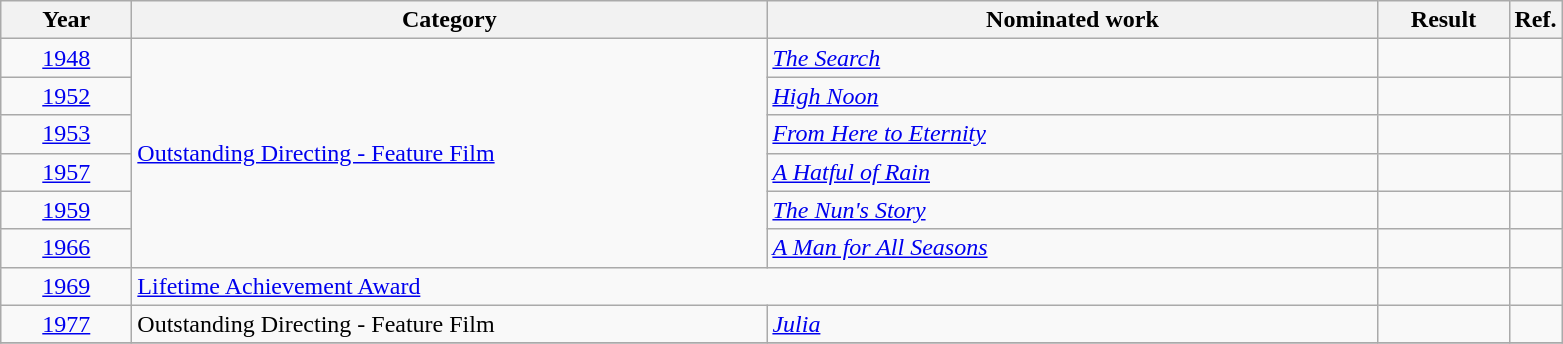<table class=wikitable>
<tr>
<th scope="col" style="width:5em;">Year</th>
<th scope="col" style="width:26em;">Category</th>
<th scope="col" style="width:25em;">Nominated work</th>
<th scope="col" style="width:5em;">Result</th>
<th>Ref.</th>
</tr>
<tr>
<td style="text-align:center;"><a href='#'>1948</a></td>
<td rowspan=6><a href='#'>Outstanding Directing - Feature Film</a></td>
<td><em><a href='#'>The Search</a></em></td>
<td></td>
<td></td>
</tr>
<tr>
<td style="text-align:center;"><a href='#'>1952</a></td>
<td><em><a href='#'>High Noon</a></em></td>
<td></td>
<td></td>
</tr>
<tr>
<td style="text-align:center;"><a href='#'>1953</a></td>
<td><em><a href='#'>From Here to Eternity</a></em></td>
<td></td>
<td></td>
</tr>
<tr>
<td style="text-align:center;"><a href='#'>1957</a></td>
<td><em><a href='#'>A Hatful of Rain</a></em></td>
<td></td>
</tr>
<tr>
<td style="text-align:center;"><a href='#'>1959</a></td>
<td><em><a href='#'>The Nun's Story</a></em></td>
<td></td>
<td></td>
</tr>
<tr>
<td style="text-align:center;"><a href='#'>1966</a></td>
<td><em><a href='#'>A Man for All Seasons</a></em></td>
<td></td>
<td></td>
</tr>
<tr>
<td style="text-align:center;"><a href='#'>1969</a></td>
<td colspan=2><a href='#'>Lifetime Achievement Award</a></td>
<td></td>
<td></td>
</tr>
<tr>
<td style="text-align:center;"><a href='#'>1977</a></td>
<td>Outstanding Directing - Feature Film</td>
<td><em><a href='#'>Julia</a></em></td>
<td></td>
<td></td>
</tr>
<tr>
</tr>
</table>
